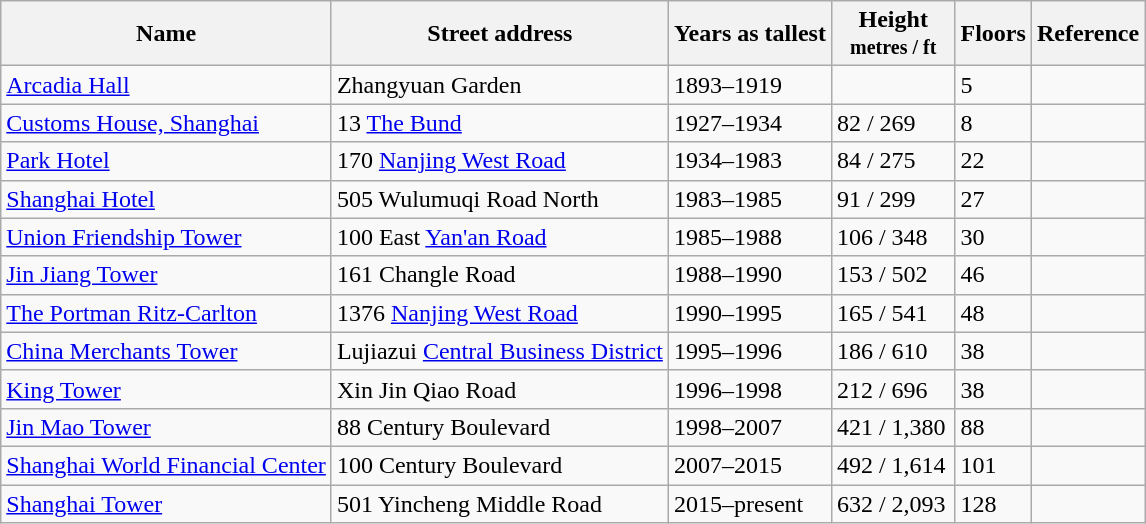<table class="wikitable sortable">
<tr>
<th>Name</th>
<th>Street address</th>
<th>Years as tallest</th>
<th style="width:75px;">Height<br><small>metres / ft</small></th>
<th>Floors</th>
<th class="unsortable">Reference</th>
</tr>
<tr>
<td><a href='#'>Arcadia Hall</a></td>
<td>Zhangyuan Garden</td>
<td>1893–1919</td>
<td></td>
<td>5</td>
<td></td>
</tr>
<tr>
<td><a href='#'>Customs House, Shanghai</a></td>
<td>13 <a href='#'>The Bund</a></td>
<td>1927–1934</td>
<td>82 / 269</td>
<td>8</td>
<td></td>
</tr>
<tr>
<td><a href='#'>Park Hotel</a></td>
<td>170 <a href='#'>Nanjing West Road</a></td>
<td>1934–1983</td>
<td>84 / 275</td>
<td>22</td>
<td></td>
</tr>
<tr>
<td><a href='#'>Shanghai Hotel</a></td>
<td>505 Wulumuqi Road North</td>
<td>1983–1985</td>
<td>91 / 299</td>
<td>27</td>
<td></td>
</tr>
<tr>
<td><a href='#'>Union Friendship Tower</a></td>
<td>100 East <a href='#'>Yan'an Road</a></td>
<td>1985–1988</td>
<td>106 / 348</td>
<td>30</td>
<td></td>
</tr>
<tr>
<td><a href='#'>Jin Jiang Tower</a></td>
<td>161 Changle Road</td>
<td>1988–1990</td>
<td>153 / 502</td>
<td>46</td>
<td></td>
</tr>
<tr>
<td><a href='#'>The Portman Ritz-Carlton</a></td>
<td>1376 <a href='#'>Nanjing West Road</a></td>
<td>1990–1995</td>
<td>165 / 541</td>
<td>48</td>
<td></td>
</tr>
<tr>
<td><a href='#'>China Merchants Tower</a></td>
<td>Lujiazui <a href='#'>Central Business District</a></td>
<td>1995–1996</td>
<td>186 / 610</td>
<td>38</td>
<td></td>
</tr>
<tr>
<td><a href='#'>King Tower</a></td>
<td>Xin Jin Qiao Road</td>
<td>1996–1998</td>
<td>212 / 696</td>
<td>38</td>
<td></td>
</tr>
<tr>
<td><a href='#'>Jin Mao Tower</a></td>
<td>88 Century Boulevard</td>
<td>1998–2007</td>
<td>421 / 1,380</td>
<td>88</td>
<td></td>
</tr>
<tr>
<td><a href='#'>Shanghai World Financial Center</a></td>
<td>100 Century Boulevard</td>
<td>2007–2015</td>
<td>492 / 1,614</td>
<td>101</td>
<td></td>
</tr>
<tr>
<td><a href='#'>Shanghai Tower</a></td>
<td>501 Yincheng Middle Road</td>
<td>2015–present</td>
<td>632 / 2,093</td>
<td>128</td>
<td></td>
</tr>
</table>
